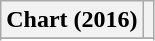<table class="wikitable sortable plainrowheaders">
<tr>
<th scope="col">Chart (2016)</th>
<th scope="col"></th>
</tr>
<tr>
</tr>
<tr>
</tr>
</table>
